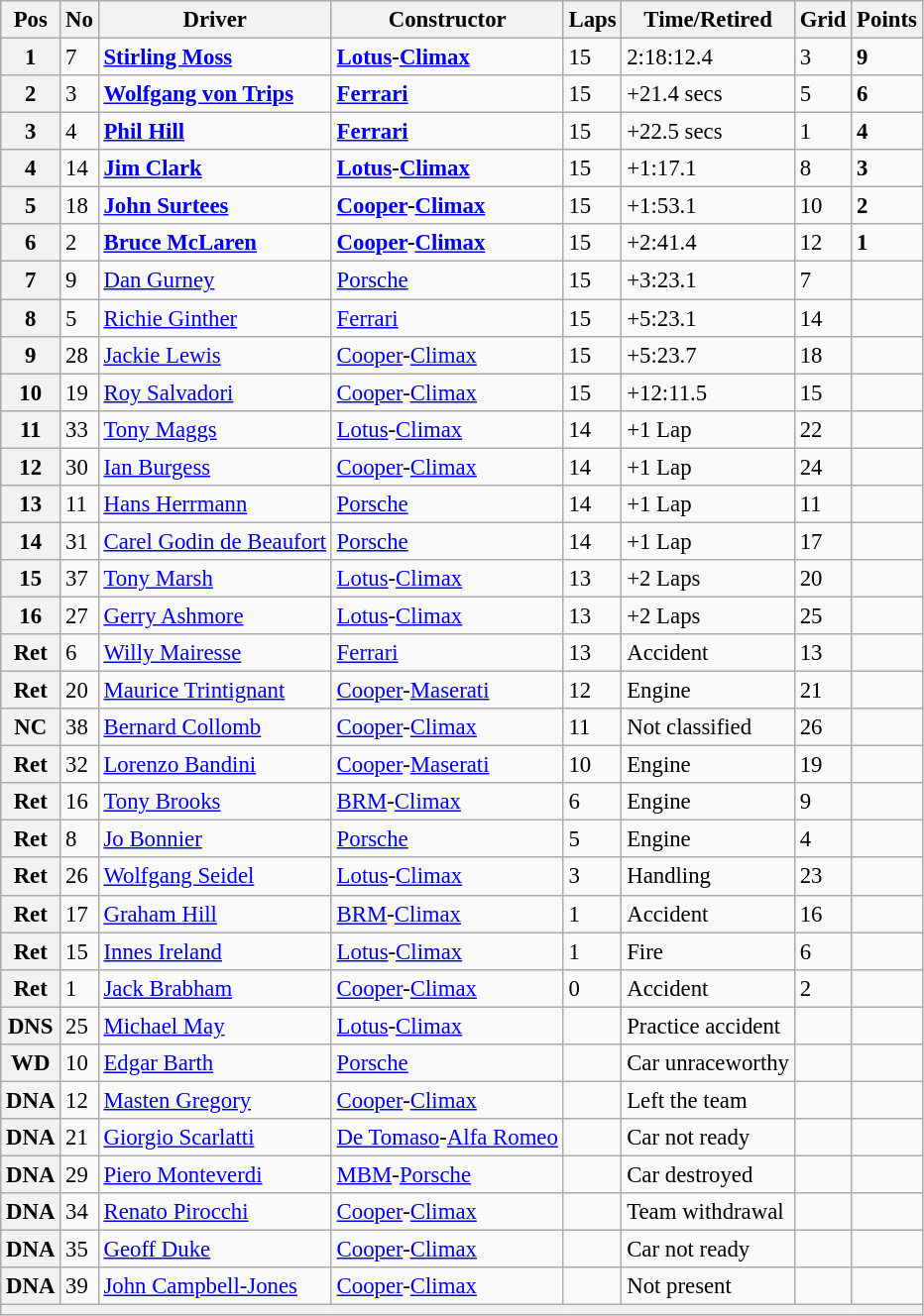<table class="wikitable" style="font-size: 95%;">
<tr>
<th>Pos</th>
<th>No</th>
<th>Driver</th>
<th>Constructor</th>
<th>Laps</th>
<th>Time/Retired</th>
<th>Grid</th>
<th>Points</th>
</tr>
<tr>
<th>1</th>
<td>7</td>
<td> <strong><a href='#'>Stirling Moss</a></strong></td>
<td><strong><a href='#'>Lotus</a>-<a href='#'>Climax</a></strong></td>
<td>15</td>
<td>2:18:12.4</td>
<td>3</td>
<td><strong>9</strong></td>
</tr>
<tr>
<th>2</th>
<td>3</td>
<td> <strong><a href='#'>Wolfgang von Trips</a></strong></td>
<td><strong><a href='#'>Ferrari</a></strong></td>
<td>15</td>
<td>+21.4 secs</td>
<td>5</td>
<td><strong>6</strong></td>
</tr>
<tr>
<th>3</th>
<td>4</td>
<td> <strong><a href='#'>Phil Hill</a></strong></td>
<td><strong><a href='#'>Ferrari</a></strong></td>
<td>15</td>
<td>+22.5 secs</td>
<td>1</td>
<td><strong>4</strong></td>
</tr>
<tr>
<th>4</th>
<td>14</td>
<td> <strong><a href='#'>Jim Clark</a></strong></td>
<td><strong><a href='#'>Lotus</a>-<a href='#'>Climax</a></strong></td>
<td>15</td>
<td>+1:17.1</td>
<td>8</td>
<td><strong>3</strong></td>
</tr>
<tr>
<th>5</th>
<td>18</td>
<td> <strong><a href='#'>John Surtees</a></strong></td>
<td><strong><a href='#'>Cooper</a>-<a href='#'>Climax</a></strong></td>
<td>15</td>
<td>+1:53.1</td>
<td>10</td>
<td><strong>2</strong></td>
</tr>
<tr>
<th>6</th>
<td>2</td>
<td> <strong><a href='#'>Bruce McLaren</a></strong></td>
<td><strong><a href='#'>Cooper</a>-<a href='#'>Climax</a></strong></td>
<td>15</td>
<td>+2:41.4</td>
<td>12</td>
<td><strong>1</strong></td>
</tr>
<tr>
<th>7</th>
<td>9</td>
<td> <a href='#'>Dan Gurney</a></td>
<td><a href='#'>Porsche</a></td>
<td>15</td>
<td>+3:23.1</td>
<td>7</td>
<td></td>
</tr>
<tr>
<th>8</th>
<td>5</td>
<td> <a href='#'>Richie Ginther</a></td>
<td><a href='#'>Ferrari</a></td>
<td>15</td>
<td>+5:23.1</td>
<td>14</td>
<td></td>
</tr>
<tr>
<th>9</th>
<td>28</td>
<td> <a href='#'>Jackie Lewis</a></td>
<td><a href='#'>Cooper</a>-<a href='#'>Climax</a></td>
<td>15</td>
<td>+5:23.7</td>
<td>18</td>
<td></td>
</tr>
<tr>
<th>10</th>
<td>19</td>
<td> <a href='#'>Roy Salvadori</a></td>
<td><a href='#'>Cooper</a>-<a href='#'>Climax</a></td>
<td>15</td>
<td>+12:11.5</td>
<td>15</td>
<td></td>
</tr>
<tr>
<th>11</th>
<td>33</td>
<td> <a href='#'>Tony Maggs</a></td>
<td><a href='#'>Lotus</a>-<a href='#'>Climax</a></td>
<td>14</td>
<td>+1 Lap</td>
<td>22</td>
<td></td>
</tr>
<tr>
<th>12</th>
<td>30</td>
<td> <a href='#'>Ian Burgess</a></td>
<td><a href='#'>Cooper</a>-<a href='#'>Climax</a></td>
<td>14</td>
<td>+1 Lap</td>
<td>24</td>
<td></td>
</tr>
<tr>
<th>13</th>
<td>11</td>
<td> <a href='#'>Hans Herrmann</a></td>
<td><a href='#'>Porsche</a></td>
<td>14</td>
<td>+1 Lap</td>
<td>11</td>
<td></td>
</tr>
<tr>
<th>14</th>
<td>31</td>
<td> <a href='#'>Carel Godin de Beaufort</a></td>
<td><a href='#'>Porsche</a></td>
<td>14</td>
<td>+1 Lap</td>
<td>17</td>
<td></td>
</tr>
<tr>
<th>15</th>
<td>37</td>
<td> <a href='#'>Tony Marsh</a></td>
<td><a href='#'>Lotus</a>-<a href='#'>Climax</a></td>
<td>13</td>
<td>+2 Laps</td>
<td>20</td>
<td></td>
</tr>
<tr>
<th>16</th>
<td>27</td>
<td> <a href='#'>Gerry Ashmore</a></td>
<td><a href='#'>Lotus</a>-<a href='#'>Climax</a></td>
<td>13</td>
<td>+2 Laps</td>
<td>25</td>
<td></td>
</tr>
<tr>
<th>Ret</th>
<td>6</td>
<td> <a href='#'>Willy Mairesse</a></td>
<td><a href='#'>Ferrari</a></td>
<td>13</td>
<td>Accident</td>
<td>13</td>
<td></td>
</tr>
<tr>
<th>Ret</th>
<td>20</td>
<td> <a href='#'>Maurice Trintignant</a></td>
<td><a href='#'>Cooper</a>-<a href='#'>Maserati</a></td>
<td>12</td>
<td>Engine</td>
<td>21</td>
<td></td>
</tr>
<tr>
<th>NC</th>
<td>38</td>
<td> <a href='#'>Bernard Collomb</a></td>
<td><a href='#'>Cooper</a>-<a href='#'>Climax</a></td>
<td>11</td>
<td>Not classified</td>
<td>26</td>
<td></td>
</tr>
<tr>
<th>Ret</th>
<td>32</td>
<td> <a href='#'>Lorenzo Bandini</a></td>
<td><a href='#'>Cooper</a>-<a href='#'>Maserati</a></td>
<td>10</td>
<td>Engine</td>
<td>19</td>
<td></td>
</tr>
<tr>
<th>Ret</th>
<td>16</td>
<td> <a href='#'>Tony Brooks</a></td>
<td><a href='#'>BRM</a>-<a href='#'>Climax</a></td>
<td>6</td>
<td>Engine</td>
<td>9</td>
<td></td>
</tr>
<tr>
<th>Ret</th>
<td>8</td>
<td> <a href='#'>Jo Bonnier</a></td>
<td><a href='#'>Porsche</a></td>
<td>5</td>
<td>Engine</td>
<td>4</td>
<td></td>
</tr>
<tr>
<th>Ret</th>
<td>26</td>
<td> <a href='#'>Wolfgang Seidel</a></td>
<td><a href='#'>Lotus</a>-<a href='#'>Climax</a></td>
<td>3</td>
<td>Handling</td>
<td>23</td>
<td></td>
</tr>
<tr>
<th>Ret</th>
<td>17</td>
<td> <a href='#'>Graham Hill</a></td>
<td><a href='#'>BRM</a>-<a href='#'>Climax</a></td>
<td>1</td>
<td>Accident</td>
<td>16</td>
<td></td>
</tr>
<tr>
<th>Ret</th>
<td>15</td>
<td> <a href='#'>Innes Ireland</a></td>
<td><a href='#'>Lotus</a>-<a href='#'>Climax</a></td>
<td>1</td>
<td>Fire</td>
<td>6</td>
<td></td>
</tr>
<tr>
<th>Ret</th>
<td>1</td>
<td> <a href='#'>Jack Brabham</a></td>
<td><a href='#'>Cooper</a>-<a href='#'>Climax</a></td>
<td>0</td>
<td>Accident</td>
<td>2</td>
<td></td>
</tr>
<tr>
<th>DNS</th>
<td>25</td>
<td> <a href='#'>Michael May</a></td>
<td><a href='#'>Lotus</a>-<a href='#'>Climax</a></td>
<td></td>
<td>Practice accident</td>
<td></td>
<td></td>
</tr>
<tr>
<th>WD</th>
<td>10</td>
<td> <a href='#'>Edgar Barth</a></td>
<td><a href='#'>Porsche</a></td>
<td></td>
<td>Car unraceworthy</td>
<td></td>
<td></td>
</tr>
<tr>
<th>DNA</th>
<td>12</td>
<td> <a href='#'>Masten Gregory</a></td>
<td><a href='#'>Cooper</a>-<a href='#'>Climax</a></td>
<td></td>
<td>Left the team</td>
<td></td>
<td></td>
</tr>
<tr>
<th>DNA</th>
<td>21</td>
<td> <a href='#'>Giorgio Scarlatti</a></td>
<td><a href='#'>De Tomaso</a>-<a href='#'>Alfa Romeo</a></td>
<td></td>
<td>Car not ready</td>
<td></td>
<td></td>
</tr>
<tr>
<th>DNA</th>
<td>29</td>
<td> <a href='#'>Piero Monteverdi</a></td>
<td><a href='#'>MBM</a>-<a href='#'>Porsche</a></td>
<td></td>
<td>Car destroyed</td>
<td></td>
<td></td>
</tr>
<tr>
<th>DNA</th>
<td>34</td>
<td> <a href='#'>Renato Pirocchi</a></td>
<td><a href='#'>Cooper</a>-<a href='#'>Climax</a></td>
<td></td>
<td>Team withdrawal</td>
<td></td>
<td></td>
</tr>
<tr>
<th>DNA</th>
<td>35</td>
<td> <a href='#'>Geoff Duke</a></td>
<td><a href='#'>Cooper</a>-<a href='#'>Climax</a></td>
<td></td>
<td>Car not ready</td>
<td></td>
<td></td>
</tr>
<tr>
<th>DNA</th>
<td>39</td>
<td> <a href='#'>John Campbell-Jones</a></td>
<td><a href='#'>Cooper</a>-<a href='#'>Climax</a></td>
<td></td>
<td>Not present</td>
<td></td>
<td></td>
</tr>
<tr>
<th colspan="8"></th>
</tr>
</table>
